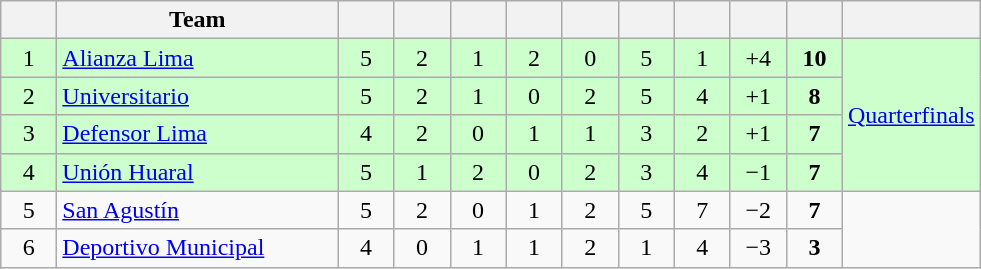<table class="wikitable" style="text-align:center;">
<tr>
<th width="30"></th>
<th width="180">Team</th>
<th width="30"></th>
<th width="30"></th>
<th width="30"></th>
<th width="30"></th>
<th width="30"></th>
<th width="30"></th>
<th width="30"></th>
<th width="30"></th>
<th width="30"></th>
<th width="30"></th>
</tr>
<tr bgcolor=ccffcc>
<td>1</td>
<td align=left><a href='#'>Alianza Lima</a></td>
<td>5</td>
<td>2</td>
<td>1</td>
<td>2</td>
<td>0</td>
<td>5</td>
<td>1</td>
<td>+4</td>
<td><strong>10</strong></td>
<td rowspan=4><a href='#'>Quarterfinals</a></td>
</tr>
<tr bgcolor=ccffcc>
<td>2</td>
<td align=left><a href='#'>Universitario</a></td>
<td>5</td>
<td>2</td>
<td>1</td>
<td>0</td>
<td>2</td>
<td>5</td>
<td>4</td>
<td>+1</td>
<td><strong>8</strong></td>
</tr>
<tr bgcolor=ccffcc>
<td>3</td>
<td align=left><a href='#'>Defensor Lima</a></td>
<td>4</td>
<td>2</td>
<td>0</td>
<td>1</td>
<td>1</td>
<td>3</td>
<td>2</td>
<td>+1</td>
<td><strong>7</strong></td>
</tr>
<tr bgcolor=ccffcc>
<td>4</td>
<td align=left><a href='#'>Unión Huaral</a></td>
<td>5</td>
<td>1</td>
<td>2</td>
<td>0</td>
<td>2</td>
<td>3</td>
<td>4</td>
<td>−1</td>
<td><strong>7</strong></td>
</tr>
<tr>
<td>5</td>
<td align=left><a href='#'>San Agustín</a></td>
<td>5</td>
<td>2</td>
<td>0</td>
<td>1</td>
<td>2</td>
<td>5</td>
<td>7</td>
<td>−2</td>
<td><strong>7</strong></td>
</tr>
<tr>
<td>6</td>
<td align=left><a href='#'>Deportivo Municipal</a></td>
<td>4</td>
<td>0</td>
<td>1</td>
<td>1</td>
<td>2</td>
<td>1</td>
<td>4</td>
<td>−3</td>
<td><strong>3</strong></td>
</tr>
</table>
